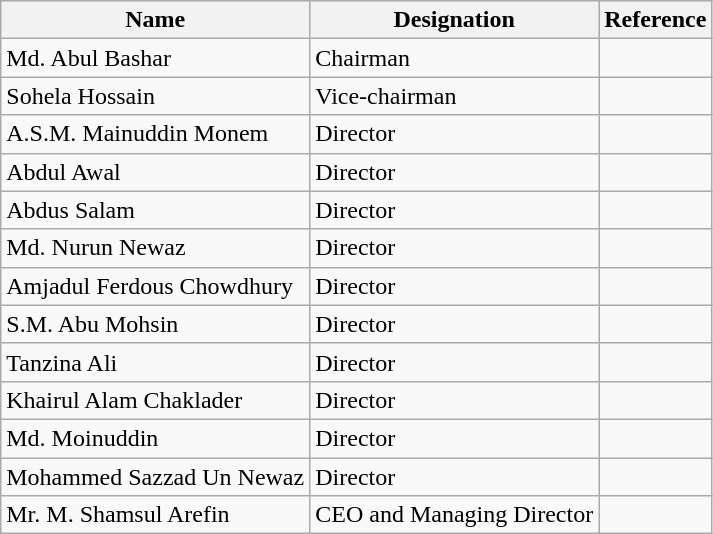<table class="wikitable">
<tr>
<th>Name</th>
<th>Designation</th>
<th>Reference</th>
</tr>
<tr>
<td>Md. Abul Bashar</td>
<td>Chairman</td>
<td></td>
</tr>
<tr>
<td>Sohela Hossain</td>
<td>Vice-chairman</td>
<td></td>
</tr>
<tr>
<td>A.S.M. Mainuddin Monem</td>
<td>Director</td>
<td></td>
</tr>
<tr>
<td>Abdul Awal</td>
<td>Director</td>
<td></td>
</tr>
<tr>
<td>Abdus Salam</td>
<td>Director</td>
<td></td>
</tr>
<tr>
<td>Md. Nurun Newaz</td>
<td>Director</td>
<td></td>
</tr>
<tr>
<td>Amjadul Ferdous Chowdhury</td>
<td>Director</td>
<td></td>
</tr>
<tr>
<td>S.M. Abu Mohsin</td>
<td>Director</td>
<td></td>
</tr>
<tr>
<td>Tanzina Ali</td>
<td>Director</td>
<td></td>
</tr>
<tr>
<td>Khairul Alam Chaklader</td>
<td>Director</td>
<td></td>
</tr>
<tr>
<td>Md. Moinuddin</td>
<td>Director</td>
<td></td>
</tr>
<tr>
<td>Mohammed Sazzad Un Newaz</td>
<td>Director</td>
<td></td>
</tr>
<tr>
<td>Mr. M. Shamsul Arefin</td>
<td>CEO and Managing Director</td>
<td></td>
</tr>
</table>
